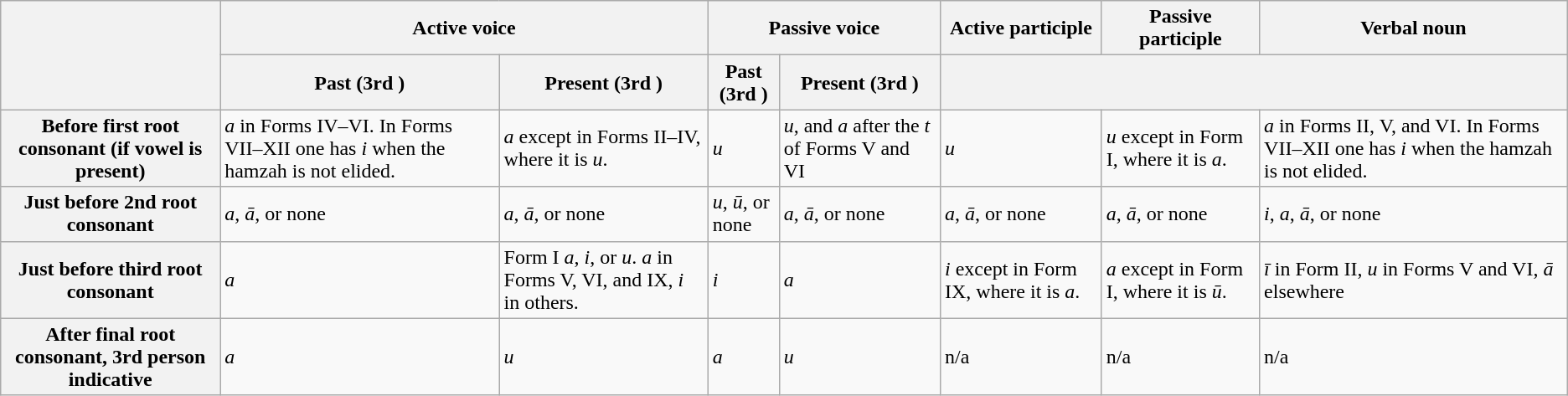<table class="wikitable">
<tr>
<th rowspan="2"></th>
<th colspan="2">Active voice</th>
<th colspan="2">Passive voice</th>
<th colspan="1">Active participle</th>
<th colspan="1">Passive participle</th>
<th colspan="1">Verbal noun</th>
</tr>
<tr>
<th>Past (3rd  )</th>
<th>Present (3rd  )</th>
<th>Past (3rd  )</th>
<th>Present (3rd  )</th>
<th colspan="3"></th>
</tr>
<tr>
<th>Before first root consonant (if vowel is present)</th>
<td><em>a</em> in Forms IV–VI. In Forms VII–XII one has <em>i</em> when the hamzah is not elided.</td>
<td><em>a</em> except in Forms II–IV, where it is <em>u</em>.</td>
<td><em>u</em></td>
<td><em>u</em>, and <em>a</em> after the <em>t</em> of Forms V and VI</td>
<td><em>u</em></td>
<td><em>u</em> except in Form I, where it is <em>a</em>.</td>
<td><em>a</em> in Forms II, V, and VI. In Forms VII–XII one has <em>i</em> when the hamzah is not elided.</td>
</tr>
<tr>
<th>Just before 2nd root consonant</th>
<td><em>a</em>, <em>ā</em>, or none</td>
<td><em>a</em>, <em>ā</em>, or none</td>
<td><em>u</em>, <em>ū</em>, or none</td>
<td><em>a</em>, <em>ā</em>, or none</td>
<td><em>a</em>, <em>ā</em>, or none</td>
<td><em>a</em>, <em>ā</em>, or none</td>
<td><em>i</em>, <em>a</em>, <em>ā</em>, or none</td>
</tr>
<tr>
<th>Just before third root consonant</th>
<td><em>a</em></td>
<td>Form I <em>a</em>, <em>i</em>, or <em>u</em>. <em>a</em> in Forms V, VI, and IX, <em>i</em> in others.</td>
<td><em>i</em></td>
<td><em>a</em></td>
<td><em>i</em> except in Form IX, where it is <em>a</em>.</td>
<td><em>a</em> except in Form I, where it is <em>ū</em>.</td>
<td><em>ī</em> in Form II, <em>u</em> in Forms V and VI, <em>ā</em> elsewhere</td>
</tr>
<tr>
<th>After final root consonant, 3rd person  indicative</th>
<td><em>a</em></td>
<td><em>u</em></td>
<td><em>a</em></td>
<td><em>u</em></td>
<td>n/a</td>
<td>n/a</td>
<td>n/a</td>
</tr>
</table>
